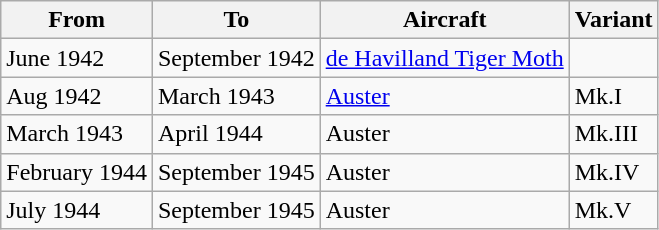<table class="wikitable">
<tr>
<th>From</th>
<th>To</th>
<th>Aircraft</th>
<th>Variant</th>
</tr>
<tr>
<td>June 1942</td>
<td>September 1942</td>
<td><a href='#'>de Havilland Tiger Moth</a></td>
<td></td>
</tr>
<tr>
<td>Aug 1942</td>
<td>March 1943</td>
<td><a href='#'>Auster</a></td>
<td>Mk.I</td>
</tr>
<tr>
<td>March 1943</td>
<td>April 1944</td>
<td>Auster</td>
<td>Mk.III</td>
</tr>
<tr>
<td>February 1944</td>
<td>September 1945</td>
<td>Auster</td>
<td>Mk.IV</td>
</tr>
<tr>
<td>July 1944</td>
<td>September 1945</td>
<td>Auster</td>
<td>Mk.V</td>
</tr>
</table>
